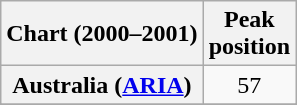<table class="wikitable sortable plainrowheaders" style="text-align:center">
<tr>
<th>Chart (2000–2001)</th>
<th>Peak<br>position</th>
</tr>
<tr>
<th scope="row">Australia (<a href='#'>ARIA</a>)</th>
<td>57</td>
</tr>
<tr>
</tr>
<tr>
</tr>
<tr>
</tr>
<tr>
</tr>
</table>
